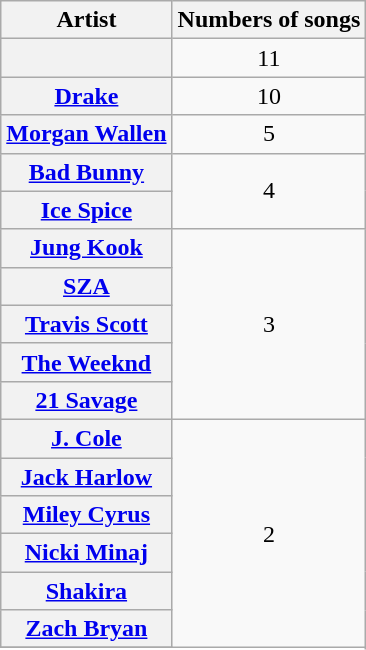<table class="wikitable sortable plainrowheaders" style="text-align:center;">
<tr>
<th scope="col">Artist</th>
<th scope="col">Numbers of songs</th>
</tr>
<tr>
<th scope="row"></th>
<td>11</td>
</tr>
<tr>
<th scope="row"><a href='#'>Drake</a></th>
<td>10</td>
</tr>
<tr>
<th scope="row"><a href='#'>Morgan Wallen</a></th>
<td>5</td>
</tr>
<tr>
<th scope="row"><a href='#'>Bad Bunny</a></th>
<td rowspan="2">4</td>
</tr>
<tr>
<th scope="row"><a href='#'>Ice Spice</a></th>
</tr>
<tr>
<th scope="row"><a href='#'>Jung Kook</a></th>
<td rowspan="5">3</td>
</tr>
<tr>
<th scope="row"><a href='#'>SZA</a></th>
</tr>
<tr>
<th scope="row"><a href='#'>Travis Scott</a></th>
</tr>
<tr>
<th scope="row"><a href='#'>The Weeknd</a></th>
</tr>
<tr>
<th scope="row"><a href='#'>21 Savage</a></th>
</tr>
<tr>
<th scope="row"><a href='#'>J. Cole</a></th>
<td rowspan="7">2</td>
</tr>
<tr>
<th scope="row"><a href='#'>Jack Harlow</a></th>
</tr>
<tr>
<th scope="row"><a href='#'>Miley Cyrus</a></th>
</tr>
<tr>
<th scope="row"><a href='#'>Nicki Minaj</a></th>
</tr>
<tr>
<th scope="row"><a href='#'>Shakira</a></th>
</tr>
<tr>
<th scope="row"><a href='#'>Zach Bryan</a></th>
</tr>
<tr>
</tr>
</table>
